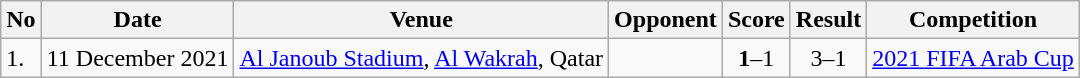<table class="wikitable" style="font-size:100%;">
<tr>
<th>No</th>
<th>Date</th>
<th>Venue</th>
<th>Opponent</th>
<th>Score</th>
<th>Result</th>
<th>Competition</th>
</tr>
<tr>
<td>1.</td>
<td>11 December 2021</td>
<td><a href='#'>Al Janoub Stadium</a>, <a href='#'>Al Wakrah</a>, Qatar</td>
<td></td>
<td align=center><strong>1</strong>–1</td>
<td align=center>3–1 </td>
<td><a href='#'>2021 FIFA Arab Cup</a></td>
</tr>
</table>
